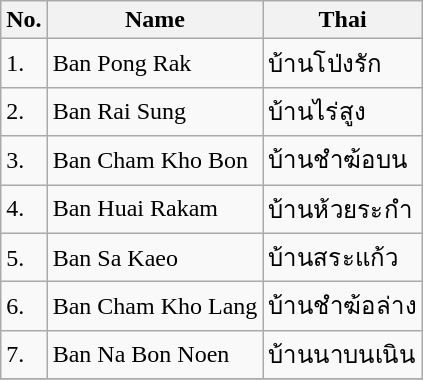<table class="wikitable sortable">
<tr>
<th>No.</th>
<th>Name</th>
<th>Thai</th>
</tr>
<tr>
<td>1.</td>
<td>Ban Pong Rak</td>
<td>บ้านโป่งรัก</td>
</tr>
<tr>
<td>2.</td>
<td>Ban Rai Sung</td>
<td>บ้านไร่สูง</td>
</tr>
<tr>
<td>3.</td>
<td>Ban Cham Kho Bon</td>
<td>บ้านชำฆ้อบน</td>
</tr>
<tr>
<td>4.</td>
<td>Ban Huai Rakam</td>
<td>บ้านห้วยระกำ</td>
</tr>
<tr>
<td>5.</td>
<td>Ban Sa Kaeo</td>
<td>บ้านสระแก้ว</td>
</tr>
<tr>
<td>6.</td>
<td>Ban Cham Kho Lang</td>
<td>บ้านชำฆ้อล่าง</td>
</tr>
<tr>
<td>7.</td>
<td>Ban Na Bon Noen</td>
<td>บ้านนาบนเนิน</td>
</tr>
<tr>
</tr>
</table>
